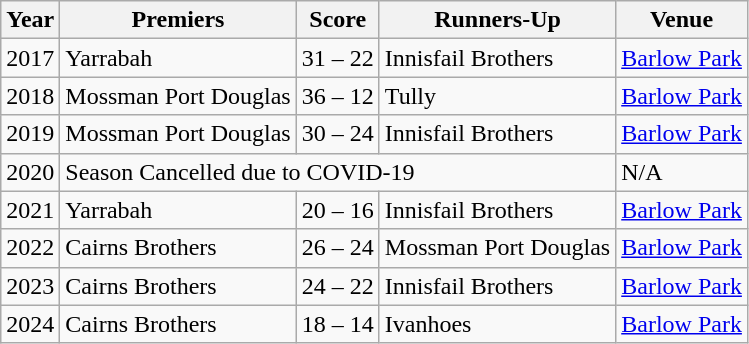<table class="wikitable">
<tr>
<th>Year</th>
<th>Premiers</th>
<th>Score</th>
<th>Runners-Up</th>
<th>Venue</th>
</tr>
<tr>
<td>2017</td>
<td> Yarrabah</td>
<td>31 – 22</td>
<td> Innisfail Brothers</td>
<td><a href='#'>Barlow Park</a></td>
</tr>
<tr>
<td>2018</td>
<td> Mossman Port Douglas</td>
<td>36 – 12</td>
<td> Tully</td>
<td><a href='#'>Barlow Park</a></td>
</tr>
<tr>
<td>2019</td>
<td> Mossman Port Douglas</td>
<td>30 – 24</td>
<td> Innisfail Brothers</td>
<td><a href='#'>Barlow Park</a></td>
</tr>
<tr>
<td>2020</td>
<td colspan="3">Season Cancelled due to COVID-19</td>
<td>N/A</td>
</tr>
<tr>
<td>2021</td>
<td> Yarrabah</td>
<td>20 – 16</td>
<td> Innisfail Brothers</td>
<td><a href='#'>Barlow Park</a></td>
</tr>
<tr>
<td>2022</td>
<td> Cairns Brothers</td>
<td>26 – 24</td>
<td> Mossman Port Douglas</td>
<td><a href='#'>Barlow Park</a></td>
</tr>
<tr>
<td>2023</td>
<td> Cairns Brothers</td>
<td>24 – 22</td>
<td> Innisfail Brothers</td>
<td><a href='#'>Barlow Park</a></td>
</tr>
<tr>
<td>2024</td>
<td> Cairns Brothers</td>
<td>18 – 14</td>
<td> Ivanhoes</td>
<td><a href='#'>Barlow Park</a></td>
</tr>
</table>
